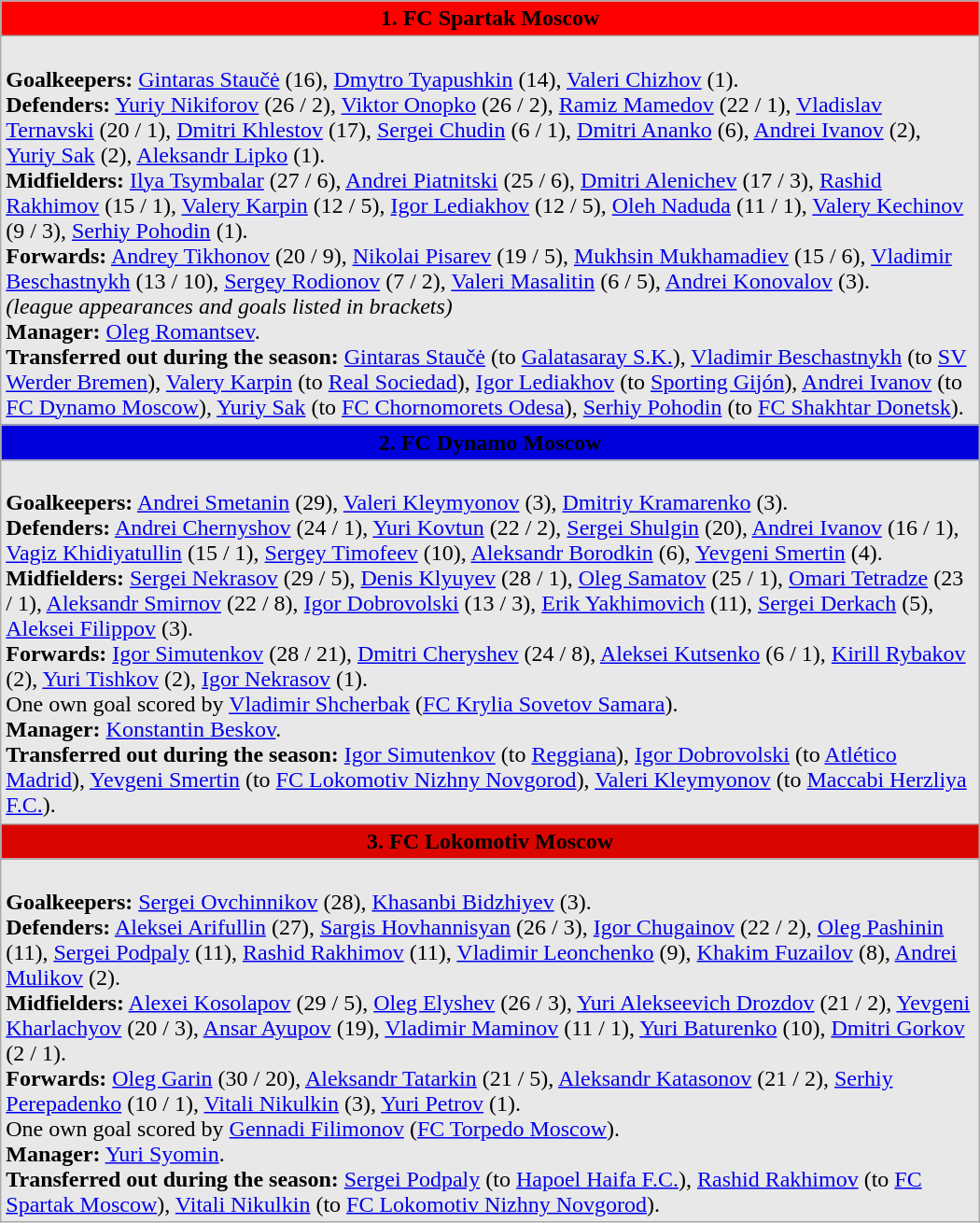<table class="wikitable" Width="700">
<tr bgcolor="#FF0000">
<td align="center" width="700"><span> <strong>1. FC Spartak Moscow</strong> </span></td>
</tr>
<tr bgcolor="#E8E8E8">
<td align="left" width="700"><br><strong>Goalkeepers:</strong> <a href='#'>Gintaras Staučė</a>  (16), <a href='#'>Dmytro Tyapushkin</a>  (14), <a href='#'>Valeri Chizhov</a> (1).<br>
<strong>Defenders:</strong> <a href='#'>Yuriy Nikiforov</a> (26 / 2), <a href='#'>Viktor Onopko</a> (26 / 2), <a href='#'>Ramiz Mamedov</a> (22 / 1), <a href='#'>Vladislav Ternavski</a> (20 / 1), <a href='#'>Dmitri Khlestov</a> (17), <a href='#'>Sergei Chudin</a> (6 / 1), <a href='#'>Dmitri Ananko</a> (6), <a href='#'>Andrei Ivanov</a> (2), <a href='#'>Yuriy Sak</a>  (2), <a href='#'>Aleksandr Lipko</a> (1).<br>
<strong>Midfielders:</strong> <a href='#'>Ilya Tsymbalar</a> (27 / 6), <a href='#'>Andrei Piatnitski</a> (25 / 6), <a href='#'>Dmitri Alenichev</a> (17 / 3), <a href='#'>Rashid Rakhimov</a> (15 / 1), <a href='#'>Valery Karpin</a> (12 / 5), <a href='#'>Igor Lediakhov</a> (12 / 5), <a href='#'>Oleh Naduda</a>  (11 / 1), <a href='#'>Valery Kechinov</a> (9 / 3), <a href='#'>Serhiy Pohodin</a>  (1).<br>
<strong>Forwards:</strong> <a href='#'>Andrey Tikhonov</a> (20 / 9), <a href='#'>Nikolai Pisarev</a> (19 / 5), <a href='#'>Mukhsin Mukhamadiev</a> (15 / 6), <a href='#'>Vladimir Beschastnykh</a> (13 / 10), <a href='#'>Sergey Rodionov</a> (7 / 2), <a href='#'>Valeri Masalitin</a> (6 / 5), <a href='#'>Andrei Konovalov</a> (3).<br><em>(league appearances and goals listed in brackets)</em><br><strong>Manager:</strong> <a href='#'>Oleg Romantsev</a>.<br><strong>Transferred out during the season:</strong> <a href='#'>Gintaras Staučė</a>  (to  <a href='#'>Galatasaray S.K.</a>), <a href='#'>Vladimir Beschastnykh</a> (to  <a href='#'>SV Werder Bremen</a>), <a href='#'>Valery Karpin</a> (to  <a href='#'>Real Sociedad</a>), <a href='#'>Igor Lediakhov</a> (to  <a href='#'>Sporting Gijón</a>), <a href='#'>Andrei Ivanov</a> (to <a href='#'>FC Dynamo Moscow</a>), <a href='#'>Yuriy Sak</a>  (to  <a href='#'>FC Chornomorets Odesa</a>), <a href='#'>Serhiy Pohodin</a>  (to  <a href='#'>FC Shakhtar Donetsk</a>).</td>
</tr>
<tr bgcolor="#0000DD">
<td align="center" width="700"><span> <strong>2. FC Dynamo Moscow</strong> </span></td>
</tr>
<tr bgcolor="#E8E8E8">
<td align="left" width="700"><br><strong>Goalkeepers:</strong> <a href='#'>Andrei Smetanin</a> (29), <a href='#'>Valeri Kleymyonov</a> (3), <a href='#'>Dmitriy Kramarenko</a>  (3).<br>
<strong>Defenders:</strong> <a href='#'>Andrei Chernyshov</a> (24 / 1), <a href='#'>Yuri Kovtun</a> (22 / 2), <a href='#'>Sergei Shulgin</a> (20), <a href='#'>Andrei Ivanov</a> (16 / 1), <a href='#'>Vagiz Khidiyatullin</a> (15 / 1), <a href='#'>Sergey Timofeev</a>  (10), <a href='#'>Aleksandr Borodkin</a> (6), <a href='#'>Yevgeni Smertin</a> (4).<br>
<strong>Midfielders:</strong> <a href='#'>Sergei Nekrasov</a> (29 / 5), <a href='#'>Denis Klyuyev</a> (28 / 1), <a href='#'>Oleg Samatov</a> (25 / 1), <a href='#'>Omari Tetradze</a> (23 / 1), <a href='#'>Aleksandr Smirnov</a> (22 / 8), <a href='#'>Igor Dobrovolski</a> (13 / 3), <a href='#'>Erik Yakhimovich</a>  (11), <a href='#'>Sergei Derkach</a> (5), <a href='#'>Aleksei Filippov</a> (3).<br>
<strong>Forwards:</strong> <a href='#'>Igor Simutenkov</a> (28 / 21), <a href='#'>Dmitri Cheryshev</a> (24 / 8), <a href='#'>Aleksei Kutsenko</a> (6 / 1), <a href='#'>Kirill Rybakov</a> (2), <a href='#'>Yuri Tishkov</a> (2), <a href='#'>Igor Nekrasov</a> (1).<br>One own goal scored by <a href='#'>Vladimir Shcherbak</a> (<a href='#'>FC Krylia Sovetov Samara</a>).<br><strong>Manager:</strong> <a href='#'>Konstantin Beskov</a>.<br><strong>Transferred out during the season:</strong> <a href='#'>Igor Simutenkov</a> (to  <a href='#'>Reggiana</a>), <a href='#'>Igor Dobrovolski</a> (to  <a href='#'>Atlético Madrid</a>), <a href='#'>Yevgeni Smertin</a> (to <a href='#'>FC Lokomotiv Nizhny Novgorod</a>), <a href='#'>Valeri Kleymyonov</a> (to  <a href='#'>Maccabi Herzliya F.C.</a>).</td>
</tr>
<tr bgcolor="#DB0500">
<td align="center" width="700"><span> <strong>3. FC Lokomotiv Moscow</strong> </span></td>
</tr>
<tr bgcolor="#E8E8E8">
<td align="left" width="700"><br><strong>Goalkeepers:</strong> <a href='#'>Sergei Ovchinnikov</a> (28), <a href='#'>Khasanbi Bidzhiyev</a> (3).<br>
<strong>Defenders:</strong> <a href='#'>Aleksei Arifullin</a> (27), <a href='#'>Sargis Hovhannisyan</a>  (26 / 3), <a href='#'>Igor Chugainov</a> (22 / 2), <a href='#'>Oleg Pashinin</a>  (11), <a href='#'>Sergei Podpaly</a> (11), <a href='#'>Rashid Rakhimov</a> (11), <a href='#'>Vladimir Leonchenko</a> (9), <a href='#'>Khakim Fuzailov</a>  (8), <a href='#'>Andrei Mulikov</a> (2).<br>
<strong>Midfielders:</strong> <a href='#'>Alexei Kosolapov</a> (29 / 5), <a href='#'>Oleg Elyshev</a> (26 / 3), <a href='#'>Yuri Alekseevich Drozdov</a> (21 / 2), <a href='#'>Yevgeni Kharlachyov</a> (20 / 3), <a href='#'>Ansar Ayupov</a> (19), <a href='#'>Vladimir Maminov</a>  (11 / 1), <a href='#'>Yuri Baturenko</a>  (10), <a href='#'>Dmitri Gorkov</a> (2 / 1).<br>
<strong>Forwards:</strong> <a href='#'>Oleg Garin</a> (30 / 20), <a href='#'>Aleksandr Tatarkin</a> (21 / 5), <a href='#'>Aleksandr Katasonov</a> (21 / 2), <a href='#'>Serhiy Perepadenko</a>  (10 / 1), <a href='#'>Vitali Nikulkin</a> (3), <a href='#'>Yuri Petrov</a> (1).<br>One own goal scored by <a href='#'>Gennadi Filimonov</a> (<a href='#'>FC Torpedo Moscow</a>).<br><strong>Manager:</strong> <a href='#'>Yuri Syomin</a>.<br><strong>Transferred out during the season:</strong> <a href='#'>Sergei Podpaly</a> (to  <a href='#'>Hapoel Haifa F.C.</a>), <a href='#'>Rashid Rakhimov</a> (to <a href='#'>FC Spartak Moscow</a>), <a href='#'>Vitali Nikulkin</a> (to <a href='#'>FC Lokomotiv Nizhny Novgorod</a>).</td>
</tr>
</table>
